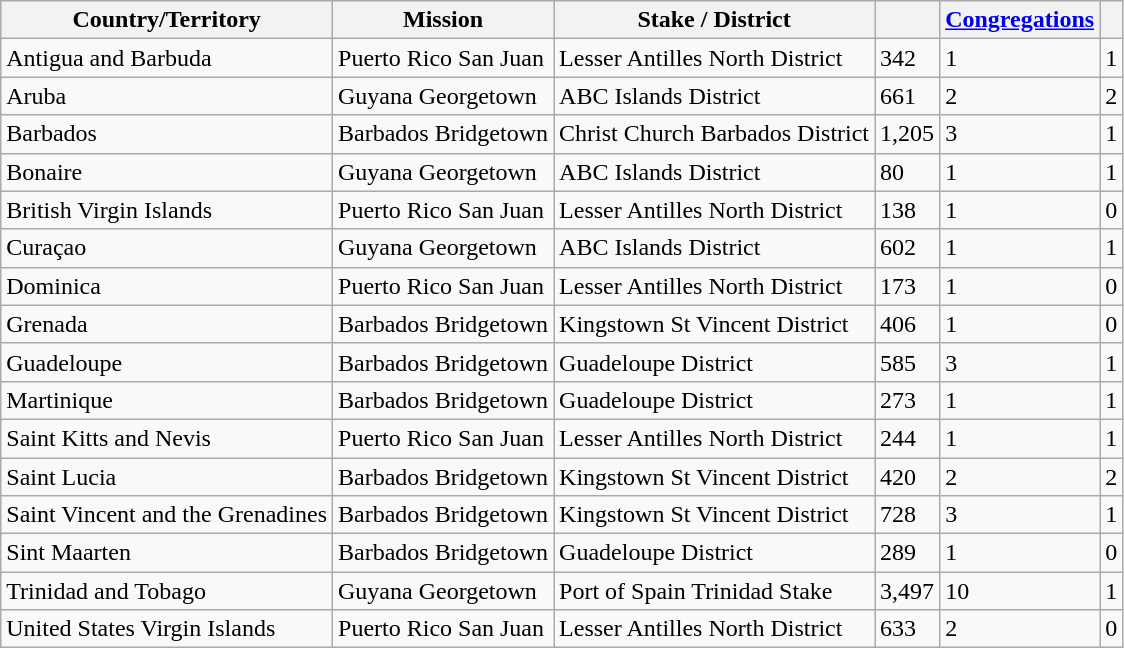<table class="wikitable sortable defaultright col1left col2center col3center">
<tr>
<th>Country/Territory</th>
<th>Mission</th>
<th>Stake / District</th>
<th></th>
<th><a href='#'>Congregations</a></th>
<th></th>
</tr>
<tr>
<td> Antigua and Barbuda</td>
<td>Puerto Rico San Juan</td>
<td>Lesser Antilles North District</td>
<td>342</td>
<td>1</td>
<td>1</td>
</tr>
<tr>
<td> Aruba</td>
<td>Guyana Georgetown</td>
<td>ABC Islands District</td>
<td>661</td>
<td>2</td>
<td>2</td>
</tr>
<tr>
<td> Barbados</td>
<td>Barbados Bridgetown</td>
<td>Christ Church Barbados District</td>
<td>1,205</td>
<td>3</td>
<td>1</td>
</tr>
<tr>
<td> Bonaire</td>
<td>Guyana Georgetown</td>
<td>ABC Islands District</td>
<td>80</td>
<td>1</td>
<td>1</td>
</tr>
<tr>
<td> British Virgin Islands</td>
<td>Puerto Rico San Juan</td>
<td>Lesser Antilles North District</td>
<td>138</td>
<td>1</td>
<td>0</td>
</tr>
<tr>
<td> Curaçao</td>
<td>Guyana Georgetown</td>
<td>ABC Islands District</td>
<td>602</td>
<td>1</td>
<td>1</td>
</tr>
<tr>
<td> Dominica</td>
<td>Puerto Rico San Juan</td>
<td>Lesser Antilles North District</td>
<td>173</td>
<td>1</td>
<td>0</td>
</tr>
<tr>
<td> Grenada</td>
<td>Barbados Bridgetown</td>
<td>Kingstown St Vincent District</td>
<td>406</td>
<td>1</td>
<td>0</td>
</tr>
<tr>
<td> Guadeloupe</td>
<td>Barbados Bridgetown</td>
<td>Guadeloupe District</td>
<td>585</td>
<td>3</td>
<td>1</td>
</tr>
<tr>
<td> Martinique</td>
<td>Barbados Bridgetown</td>
<td>Guadeloupe District</td>
<td>273</td>
<td>1</td>
<td>1</td>
</tr>
<tr>
<td> Saint Kitts and Nevis</td>
<td>Puerto Rico San Juan</td>
<td>Lesser Antilles North District</td>
<td>244</td>
<td>1</td>
<td>1</td>
</tr>
<tr>
<td> Saint Lucia</td>
<td>Barbados Bridgetown</td>
<td>Kingstown St Vincent District</td>
<td>420</td>
<td>2</td>
<td>2</td>
</tr>
<tr>
<td> Saint Vincent and the Grenadines</td>
<td>Barbados Bridgetown</td>
<td>Kingstown St Vincent District</td>
<td>728</td>
<td>3</td>
<td>1</td>
</tr>
<tr>
<td> Sint Maarten</td>
<td>Barbados Bridgetown</td>
<td>Guadeloupe District</td>
<td>289</td>
<td>1</td>
<td>0</td>
</tr>
<tr>
<td> Trinidad and Tobago</td>
<td>Guyana Georgetown</td>
<td>Port of Spain Trinidad Stake</td>
<td>3,497</td>
<td>10</td>
<td>1</td>
</tr>
<tr>
<td> United States Virgin Islands</td>
<td>Puerto Rico San Juan</td>
<td>Lesser Antilles North District</td>
<td>633</td>
<td>2</td>
<td>0</td>
</tr>
</table>
